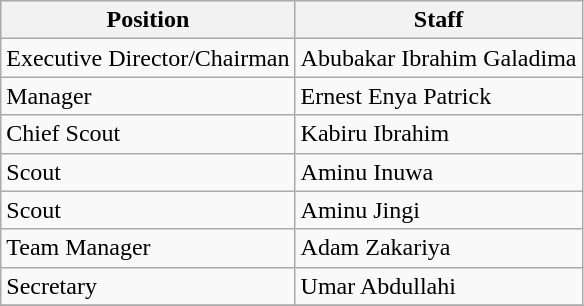<table class="wikitable">
<tr>
<th>Position</th>
<th>Staff</th>
</tr>
<tr>
<td>Executive Director/Chairman</td>
<td> Abubakar Ibrahim Galadima</td>
</tr>
<tr>
<td>Manager</td>
<td> Ernest Enya Patrick</td>
</tr>
<tr>
<td>Chief Scout</td>
<td> Kabiru Ibrahim</td>
</tr>
<tr>
<td>Scout</td>
<td> Aminu Inuwa</td>
</tr>
<tr>
<td>Scout</td>
<td> Aminu Jingi</td>
</tr>
<tr>
<td>Team Manager</td>
<td> Adam Zakariya</td>
</tr>
<tr>
<td>Secretary</td>
<td> Umar Abdullahi</td>
</tr>
<tr>
</tr>
</table>
